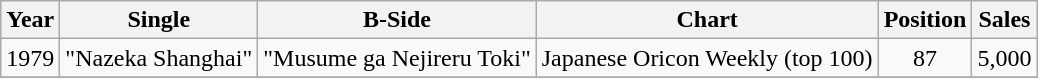<table class="wikitable" border="1">
<tr>
<th>Year</th>
<th>Single</th>
<th>B-Side</th>
<th>Chart</th>
<th>Position</th>
<th>Sales</th>
</tr>
<tr>
<td>1979</td>
<td>"Nazeka Shanghai"</td>
<td>"Musume ga Nejireru Toki"</td>
<td>Japanese Oricon Weekly (top 100)</td>
<td align="center">87</td>
<td align="center">5,000</td>
</tr>
<tr>
</tr>
</table>
